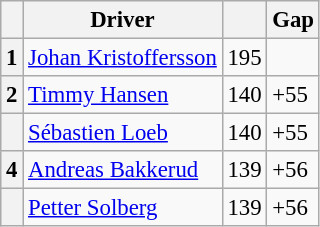<table class="wikitable" style="font-size: 95%;">
<tr>
<th></th>
<th>Driver</th>
<th></th>
<th>Gap</th>
</tr>
<tr>
<th>1</th>
<td> <a href='#'>Johan Kristoffersson</a></td>
<td>195</td>
<td></td>
</tr>
<tr>
<th>2</th>
<td> <a href='#'>Timmy Hansen</a></td>
<td>140</td>
<td>+55</td>
</tr>
<tr>
<th></th>
<td> <a href='#'>Sébastien Loeb</a></td>
<td>140</td>
<td>+55</td>
</tr>
<tr>
<th>4</th>
<td> <a href='#'>Andreas Bakkerud</a></td>
<td>139</td>
<td>+56</td>
</tr>
<tr>
<th></th>
<td> <a href='#'>Petter Solberg</a></td>
<td>139</td>
<td>+56</td>
</tr>
</table>
